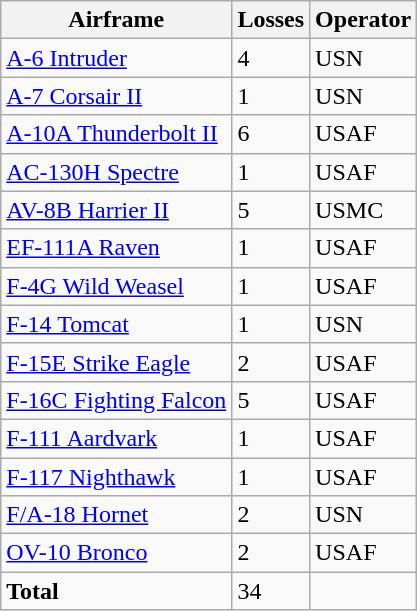<table class="wikitable sortable">
<tr>
<th>Airframe</th>
<th>Losses</th>
<th>Operator</th>
</tr>
<tr>
<td><a href='#'>A-6 Intruder</a></td>
<td>4</td>
<td>USN</td>
</tr>
<tr>
<td><a href='#'>A-7 Corsair II</a></td>
<td>1</td>
<td>USN</td>
</tr>
<tr>
<td><a href='#'>A-10A Thunderbolt II</a></td>
<td>6</td>
<td>USAF</td>
</tr>
<tr>
<td><a href='#'>AC-130H Spectre</a></td>
<td>1</td>
<td>USAF</td>
</tr>
<tr>
<td><a href='#'>AV-8B Harrier II</a></td>
<td>5</td>
<td>USMC</td>
</tr>
<tr>
<td><a href='#'>EF-111A Raven</a></td>
<td>1</td>
<td>USAF</td>
</tr>
<tr>
<td><a href='#'>F-4G Wild Weasel</a></td>
<td>1</td>
<td>USAF</td>
</tr>
<tr>
<td><a href='#'>F-14 Tomcat</a></td>
<td>1</td>
<td>USN</td>
</tr>
<tr>
<td><a href='#'>F-15E Strike Eagle</a></td>
<td>2</td>
<td>USAF</td>
</tr>
<tr>
<td><a href='#'>F-16C Fighting Falcon</a></td>
<td>5</td>
<td>USAF</td>
</tr>
<tr>
<td><a href='#'>F-111 Aardvark</a></td>
<td>1</td>
<td>USAF</td>
</tr>
<tr>
<td><a href='#'>F-117 Nighthawk</a></td>
<td>1</td>
<td>USAF</td>
</tr>
<tr>
<td><a href='#'>F/A-18 Hornet</a></td>
<td>2</td>
<td>USN</td>
</tr>
<tr>
<td><a href='#'>OV-10 Bronco</a></td>
<td>2</td>
<td>USAF</td>
</tr>
<tr>
<td><strong>Total</strong></td>
<td>34</td>
<td></td>
</tr>
</table>
